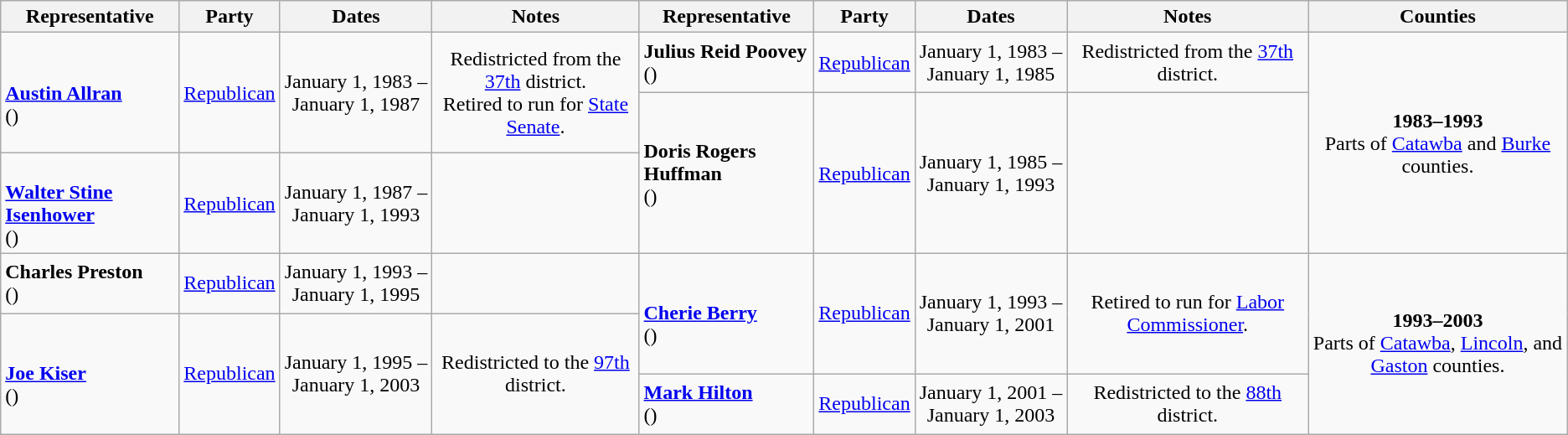<table class=wikitable style="text-align:center">
<tr>
<th>Representative</th>
<th>Party</th>
<th>Dates</th>
<th>Notes</th>
<th>Representative</th>
<th>Party</th>
<th>Dates</th>
<th>Notes</th>
<th>Counties</th>
</tr>
<tr style="height:3em">
<td rowspan=2 align=left><br><strong><a href='#'>Austin Allran</a></strong><br>()</td>
<td rowspan=2 ><a href='#'>Republican</a></td>
<td rowspan=2 nowrap>January 1, 1983 – <br> January 1, 1987</td>
<td rowspan=2>Redistricted from the <a href='#'>37th</a> district. <br> Retired to run for <a href='#'>State Senate</a>.</td>
<td align=left><strong>Julius Reid Poovey</strong><br>()</td>
<td><a href='#'>Republican</a></td>
<td nowrap>January 1, 1983 – <br> January 1, 1985</td>
<td>Redistricted from the <a href='#'>37th</a> district.</td>
<td rowspan=3><strong>1983–1993</strong> <br> Parts of <a href='#'>Catawba</a> and <a href='#'>Burke</a> counties.</td>
</tr>
<tr style="height:3em">
<td rowspan=2 align=left><strong>Doris Rogers Huffman</strong><br>()</td>
<td rowspan=2 ><a href='#'>Republican</a></td>
<td rowspan=2 nowrap>January 1, 1985 – <br> January 1, 1993</td>
<td rowspan=2></td>
</tr>
<tr style="height:3em">
<td align=left><br><strong><a href='#'>Walter Stine Isenhower</a></strong><br>()</td>
<td><a href='#'>Republican</a></td>
<td nowrap>January 1, 1987 – <br> January 1, 1993</td>
<td></td>
</tr>
<tr style="height:3em">
<td align=left><strong>Charles Preston</strong><br>()</td>
<td><a href='#'>Republican</a></td>
<td nowrap>January 1, 1993 – <br> January 1, 1995</td>
<td></td>
<td rowspan=2 align=left><br><strong><a href='#'>Cherie Berry</a></strong><br>()</td>
<td rowspan=2 ><a href='#'>Republican</a></td>
<td rowspan=2 nowrap>January 1, 1993 – <br> January 1, 2001</td>
<td rowspan=2>Retired to run for <a href='#'>Labor Commissioner</a>.</td>
<td rowspan=3><strong>1993–2003</strong> <br> Parts of <a href='#'>Catawba</a>, <a href='#'>Lincoln</a>, and <a href='#'>Gaston</a> counties.</td>
</tr>
<tr style="height:3em">
<td rowspan=2 align=left><br><strong><a href='#'>Joe Kiser</a></strong><br>()</td>
<td rowspan=2 ><a href='#'>Republican</a></td>
<td rowspan=2 nowrap>January 1, 1995 – <br> January 1, 2003</td>
<td rowspan=2>Redistricted to the <a href='#'>97th</a> district.</td>
</tr>
<tr style="height:3em">
<td align=left><strong><a href='#'>Mark Hilton</a></strong><br>()</td>
<td><a href='#'>Republican</a></td>
<td nowrap>January 1, 2001 – <br> January 1, 2003</td>
<td>Redistricted to the <a href='#'>88th</a> district.</td>
</tr>
</table>
